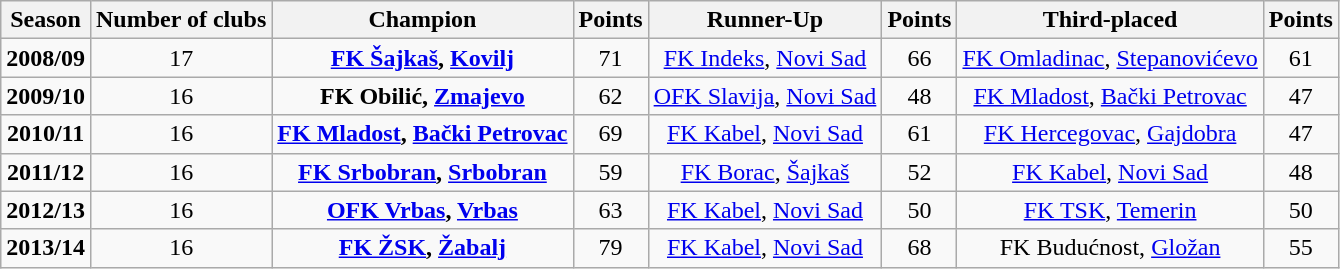<table class="wikitable" style="text-align:center;">
<tr>
<th>Season</th>
<th>Number of clubs</th>
<th>Champion</th>
<th>Points</th>
<th>Runner-Up</th>
<th>Points</th>
<th>Third-placed</th>
<th>Points</th>
</tr>
<tr>
<td><strong>2008/09</strong></td>
<td>17</td>
<td><strong><a href='#'>FK Šajkaš</a>, <a href='#'>Kovilj</a></strong></td>
<td>71</td>
<td><a href='#'>FK Indeks</a>, <a href='#'>Novi Sad</a></td>
<td>66</td>
<td><a href='#'>FK Omladinac</a>, <a href='#'>Stepanovićevo</a></td>
<td>61</td>
</tr>
<tr>
<td><strong>2009/10</strong></td>
<td>16</td>
<td><strong>FK Obilić, <a href='#'>Zmajevo</a></strong></td>
<td>62</td>
<td><a href='#'>OFK Slavija</a>, <a href='#'>Novi Sad</a></td>
<td>48</td>
<td><a href='#'>FK Mladost</a>, <a href='#'>Bački Petrovac</a></td>
<td>47</td>
</tr>
<tr>
<td><strong>2010/11</strong></td>
<td>16</td>
<td><strong><a href='#'>FK Mladost</a>, <a href='#'>Bački Petrovac</a></strong></td>
<td>69</td>
<td><a href='#'>FK Kabel</a>, <a href='#'>Novi Sad</a></td>
<td>61</td>
<td><a href='#'>FK Hercegovac</a>, <a href='#'>Gajdobra</a></td>
<td>47</td>
</tr>
<tr>
<td><strong>2011/12</strong></td>
<td>16</td>
<td><strong><a href='#'>FK Srbobran</a>, <a href='#'>Srbobran</a></strong></td>
<td>59</td>
<td><a href='#'>FK Borac</a>, <a href='#'>Šajkaš</a></td>
<td>52</td>
<td><a href='#'>FK Kabel</a>, <a href='#'>Novi Sad</a></td>
<td>48</td>
</tr>
<tr>
<td><strong>2012/13</strong></td>
<td>16</td>
<td><strong><a href='#'>OFK Vrbas</a>, <a href='#'>Vrbas</a></strong></td>
<td>63</td>
<td><a href='#'>FK Kabel</a>, <a href='#'>Novi Sad</a></td>
<td>50</td>
<td><a href='#'>FK TSK</a>, <a href='#'>Temerin</a></td>
<td>50</td>
</tr>
<tr>
<td><strong>2013/14</strong></td>
<td>16</td>
<td><strong><a href='#'>FK ŽSK</a>, <a href='#'>Žabalj</a></strong></td>
<td>79</td>
<td><a href='#'>FK Kabel</a>, <a href='#'>Novi Sad</a></td>
<td>68</td>
<td>FK Budućnost, <a href='#'>Gložan</a></td>
<td>55</td>
</tr>
</table>
